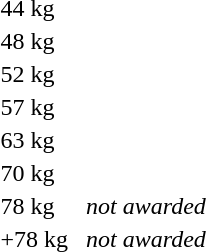<table>
<tr>
<td>44 kg</td>
<td></td>
<td></td>
<td></td>
</tr>
<tr>
<td>48 kg</td>
<td></td>
<td></td>
<td></td>
</tr>
<tr>
<td rowspan=2>52 kg</td>
<td rowspan=2></td>
<td rowspan=2></td>
<td></td>
</tr>
<tr>
<td></td>
</tr>
<tr>
<td>57 kg</td>
<td></td>
<td></td>
<td></td>
</tr>
<tr>
<td>63 kg</td>
<td></td>
<td></td>
<td></td>
</tr>
<tr>
<td>70 kg</td>
<td></td>
<td></td>
<td></td>
</tr>
<tr>
<td>78 kg</td>
<td></td>
<td></td>
<td><em>not awarded</em></td>
</tr>
<tr>
<td>+78 kg</td>
<td></td>
<td></td>
<td><em>not awarded</em></td>
</tr>
</table>
